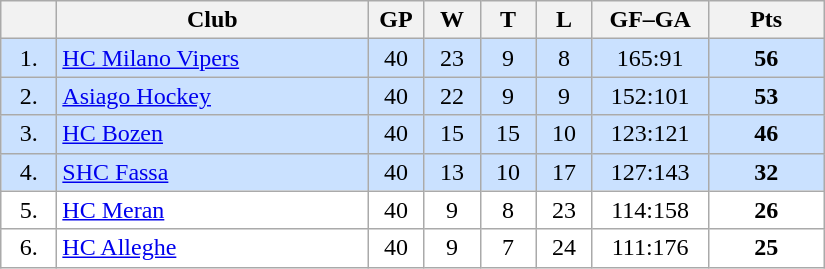<table class="wikitable">
<tr>
<th width="30"></th>
<th width="200">Club</th>
<th width="30">GP</th>
<th width="30">W</th>
<th width="30">T</th>
<th width="30">L</th>
<th width="70">GF–GA</th>
<th width="70">Pts</th>
</tr>
<tr bgcolor="#CAE1FF" align="center">
<td>1.</td>
<td align="left"><a href='#'>HC Milano Vipers</a></td>
<td>40</td>
<td>23</td>
<td>9</td>
<td>8</td>
<td>165:91</td>
<td><strong>56</strong></td>
</tr>
<tr bgcolor="#CAE1FF" align="center">
<td>2.</td>
<td align="left"><a href='#'>Asiago Hockey</a></td>
<td>40</td>
<td>22</td>
<td>9</td>
<td>9</td>
<td>152:101</td>
<td><strong>53</strong></td>
</tr>
<tr bgcolor="#CAE1FF" align="center">
<td>3.</td>
<td align="left"><a href='#'>HC Bozen</a></td>
<td>40</td>
<td>15</td>
<td>15</td>
<td>10</td>
<td>123:121</td>
<td><strong>46</strong></td>
</tr>
<tr bgcolor="#CAE1FF" align="center">
<td>4.</td>
<td align="left"><a href='#'>SHC Fassa</a></td>
<td>40</td>
<td>13</td>
<td>10</td>
<td>17</td>
<td>127:143</td>
<td><strong>32</strong></td>
</tr>
<tr bgcolor="#FFFFFF" align="center">
<td>5.</td>
<td align="left"><a href='#'>HC Meran</a></td>
<td>40</td>
<td>9</td>
<td>8</td>
<td>23</td>
<td>114:158</td>
<td><strong>26</strong></td>
</tr>
<tr bgcolor="#FFFFFF" align="center">
<td>6.</td>
<td align="left"><a href='#'>HC Alleghe</a></td>
<td>40</td>
<td>9</td>
<td>7</td>
<td>24</td>
<td>111:176</td>
<td><strong>25</strong></td>
</tr>
</table>
